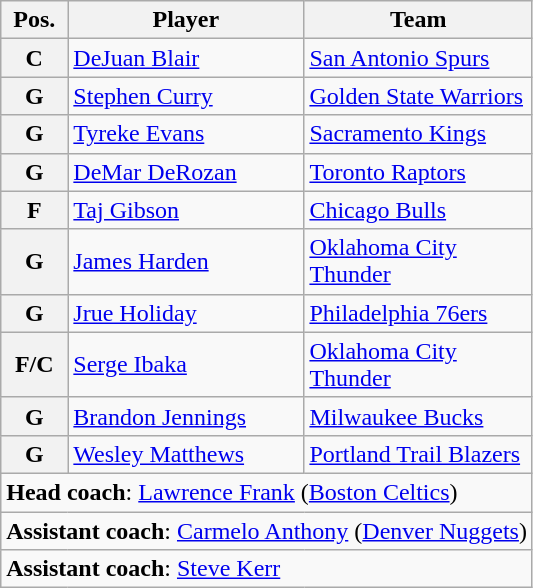<table class="wikitable">
<tr>
<th>Pos.</th>
<th style="width:150px;">Player</th>
<th width=145>Team</th>
</tr>
<tr>
<th>C</th>
<td><a href='#'>DeJuan Blair</a></td>
<td><a href='#'>San Antonio Spurs</a></td>
</tr>
<tr>
<th>G</th>
<td><a href='#'>Stephen Curry</a></td>
<td><a href='#'>Golden State Warriors</a></td>
</tr>
<tr>
<th>G</th>
<td><a href='#'>Tyreke Evans</a></td>
<td><a href='#'>Sacramento Kings</a></td>
</tr>
<tr>
<th>G</th>
<td><a href='#'>DeMar DeRozan</a></td>
<td><a href='#'>Toronto Raptors</a></td>
</tr>
<tr>
<th>F</th>
<td><a href='#'>Taj Gibson</a></td>
<td><a href='#'>Chicago Bulls</a></td>
</tr>
<tr>
<th>G</th>
<td><a href='#'>James Harden</a></td>
<td><a href='#'>Oklahoma City Thunder</a></td>
</tr>
<tr>
<th>G</th>
<td><a href='#'>Jrue Holiday</a></td>
<td><a href='#'>Philadelphia 76ers</a></td>
</tr>
<tr>
<th>F/C</th>
<td><a href='#'>Serge Ibaka</a></td>
<td><a href='#'>Oklahoma City Thunder</a></td>
</tr>
<tr>
<th>G</th>
<td><a href='#'>Brandon Jennings</a></td>
<td><a href='#'>Milwaukee Bucks</a></td>
</tr>
<tr>
<th>G</th>
<td><a href='#'>Wesley Matthews</a></td>
<td><a href='#'>Portland Trail Blazers</a></td>
</tr>
<tr>
<td colspan="5"><strong>Head coach</strong>: <a href='#'>Lawrence Frank</a> (<a href='#'>Boston Celtics</a>)</td>
</tr>
<tr>
<td colspan="5"><strong>Assistant coach</strong>: <a href='#'>Carmelo Anthony</a> (<a href='#'>Denver Nuggets</a>)</td>
</tr>
<tr>
<td colspan="5"><strong>Assistant coach</strong>: <a href='#'>Steve Kerr</a></td>
</tr>
</table>
